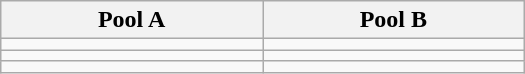<table class="wikitable" width=350>
<tr>
<th width=50%>Pool A</th>
<th width=50%>Pool B</th>
</tr>
<tr>
<td></td>
<td></td>
</tr>
<tr>
<td></td>
<td></td>
</tr>
<tr>
<td></td>
<td></td>
</tr>
</table>
